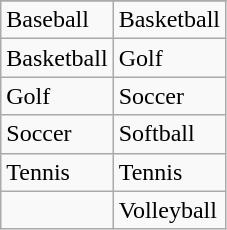<table class="wikitable">
<tr>
</tr>
<tr>
<td>Baseball</td>
<td>Basketball</td>
</tr>
<tr>
<td>Basketball</td>
<td>Golf</td>
</tr>
<tr>
<td>Golf</td>
<td>Soccer</td>
</tr>
<tr>
<td>Soccer</td>
<td>Softball</td>
</tr>
<tr>
<td>Tennis</td>
<td>Tennis</td>
</tr>
<tr>
<td></td>
<td>Volleyball</td>
</tr>
</table>
